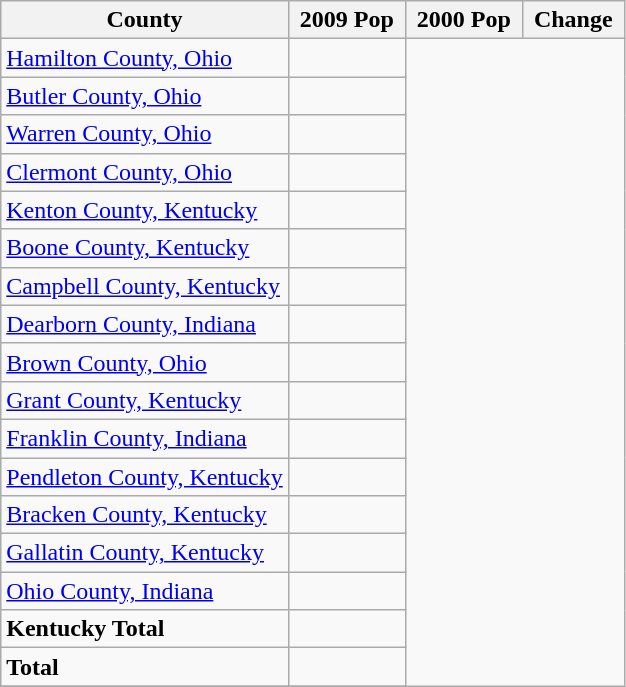<table class=wikitable>
<tr>
<th>County</th>
<th> 2009 Pop </th>
<th> 2000 Pop </th>
<th> Change </th>
</tr>
<tr>
<td><a href='#'><span>Hamilton County, Ohio</span></a></td>
<td></td>
</tr>
<tr>
<td><a href='#'><span>Butler County, Ohio</span></a></td>
<td></td>
</tr>
<tr>
<td><a href='#'><span>Warren County, Ohio</span></a></td>
<td></td>
</tr>
<tr>
<td><a href='#'><span>Clermont County, Ohio</span></a></td>
<td></td>
</tr>
<tr>
<td><a href='#'>Kenton County, Kentucky</a></td>
<td></td>
</tr>
<tr>
<td><a href='#'>Boone County, Kentucky</a></td>
<td></td>
</tr>
<tr>
<td><a href='#'>Campbell County, Kentucky</a></td>
<td></td>
</tr>
<tr>
<td><a href='#'><span>Dearborn County, Indiana</span></a></td>
<td></td>
</tr>
<tr>
<td><a href='#'><span>Brown County, Ohio</span></a></td>
<td></td>
</tr>
<tr>
<td><a href='#'>Grant County, Kentucky</a></td>
<td></td>
</tr>
<tr>
<td><a href='#'><span>Franklin County, Indiana</span></a></td>
<td></td>
</tr>
<tr>
<td><a href='#'>Pendleton County, Kentucky</a></td>
<td></td>
</tr>
<tr>
<td><a href='#'>Bracken County, Kentucky</a></td>
<td></td>
</tr>
<tr>
<td><a href='#'>Gallatin County, Kentucky</a></td>
<td></td>
</tr>
<tr>
<td><a href='#'><span>Ohio County, Indiana</span></a></td>
<td></td>
</tr>
<tr>
<td><strong> Kentucky Total</strong></td>
<td></td>
</tr>
<tr>
<td><strong>Total</strong></td>
<td></td>
</tr>
<tr>
</tr>
</table>
